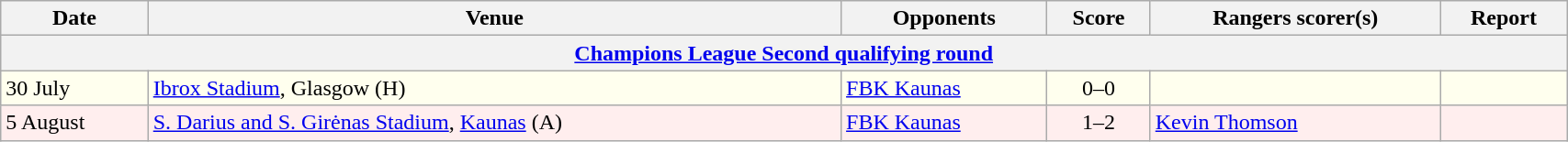<table class="wikitable" width=90%>
<tr>
<th>Date</th>
<th>Venue</th>
<th>Opponents</th>
<th>Score</th>
<th>Rangers scorer(s)</th>
<th>Report</th>
</tr>
<tr>
<th colspan=7><a href='#'>Champions League Second qualifying round</a></th>
</tr>
<tr bgcolor = "#FFFFEE">
<td>30 July</td>
<td><a href='#'>Ibrox Stadium</a>, Glasgow (H)</td>
<td> <a href='#'>FBK Kaunas</a></td>
<td align=center>0–0</td>
<td></td>
<td></td>
</tr>
<tr bgcolor = "#FFEEEE">
<td>5 August</td>
<td><a href='#'>S. Darius and S. Girėnas Stadium</a>, <a href='#'>Kaunas</a> (A)</td>
<td> <a href='#'>FBK Kaunas</a></td>
<td align=center>1–2</td>
<td><a href='#'>Kevin Thomson</a></td>
<td></td>
</tr>
</table>
